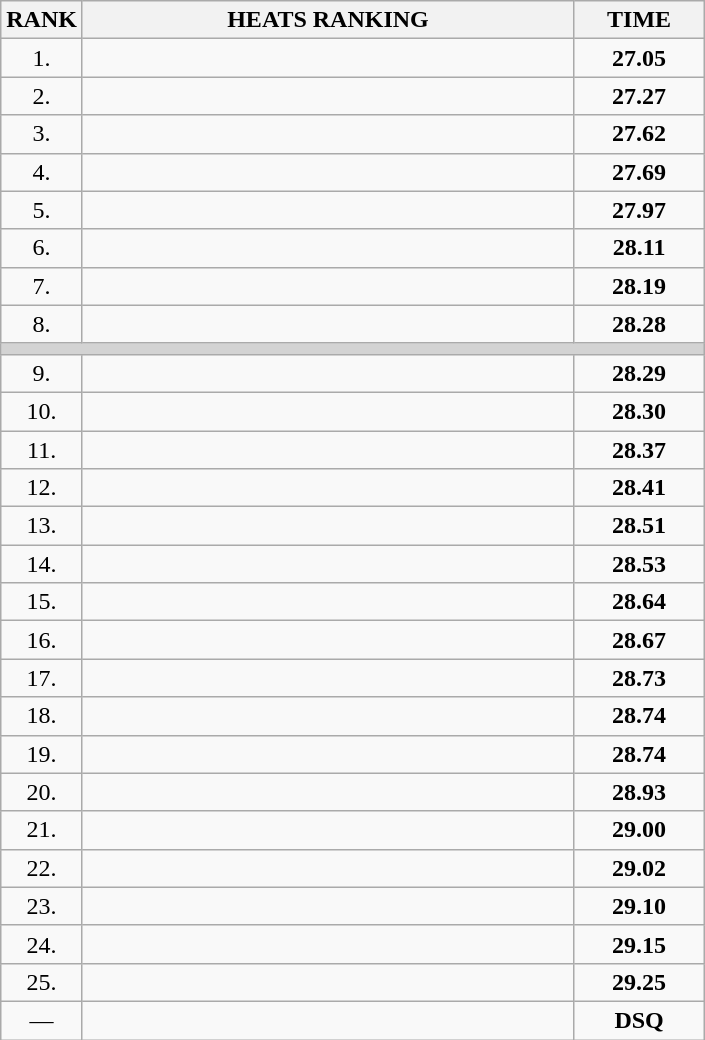<table class="wikitable">
<tr>
<th>RANK</th>
<th style="width: 20em">HEATS RANKING</th>
<th style="width: 5em">TIME</th>
</tr>
<tr>
<td align="center">1.</td>
<td></td>
<td align="center"><strong>27.05</strong></td>
</tr>
<tr>
<td align="center">2.</td>
<td></td>
<td align="center"><strong>27.27</strong></td>
</tr>
<tr>
<td align="center">3.</td>
<td></td>
<td align="center"><strong>27.62</strong></td>
</tr>
<tr>
<td align="center">4.</td>
<td></td>
<td align="center"><strong>27.69</strong></td>
</tr>
<tr>
<td align="center">5.</td>
<td></td>
<td align="center"><strong>27.97</strong></td>
</tr>
<tr>
<td align="center">6.</td>
<td></td>
<td align="center"><strong>28.11</strong></td>
</tr>
<tr>
<td align="center">7.</td>
<td></td>
<td align="center"><strong>28.19</strong></td>
</tr>
<tr>
<td align="center">8.</td>
<td></td>
<td align="center"><strong>28.28</strong></td>
</tr>
<tr>
<td colspan=3 bgcolor=lightgray></td>
</tr>
<tr>
<td align="center">9.</td>
<td></td>
<td align="center"><strong>28.29</strong></td>
</tr>
<tr>
<td align="center">10.</td>
<td></td>
<td align="center"><strong>28.30</strong></td>
</tr>
<tr>
<td align="center">11.</td>
<td></td>
<td align="center"><strong>28.37</strong></td>
</tr>
<tr>
<td align="center">12.</td>
<td></td>
<td align="center"><strong>28.41</strong></td>
</tr>
<tr>
<td align="center">13.</td>
<td></td>
<td align="center"><strong>28.51</strong></td>
</tr>
<tr>
<td align="center">14.</td>
<td></td>
<td align="center"><strong>28.53</strong></td>
</tr>
<tr>
<td align="center">15.</td>
<td></td>
<td align="center"><strong>28.64</strong></td>
</tr>
<tr>
<td align="center">16.</td>
<td></td>
<td align="center"><strong>28.67</strong></td>
</tr>
<tr>
<td align="center">17.</td>
<td></td>
<td align="center"><strong>28.73</strong></td>
</tr>
<tr>
<td align="center">18.</td>
<td></td>
<td align="center"><strong>28.74</strong></td>
</tr>
<tr>
<td align="center">19.</td>
<td></td>
<td align="center"><strong>28.74</strong></td>
</tr>
<tr>
<td align="center">20.</td>
<td></td>
<td align="center"><strong>28.93</strong></td>
</tr>
<tr>
<td align="center">21.</td>
<td></td>
<td align="center"><strong>29.00</strong></td>
</tr>
<tr>
<td align="center">22.</td>
<td></td>
<td align="center"><strong>29.02</strong></td>
</tr>
<tr>
<td align="center">23.</td>
<td></td>
<td align="center"><strong>29.10</strong></td>
</tr>
<tr>
<td align="center">24.</td>
<td></td>
<td align="center"><strong>29.15</strong></td>
</tr>
<tr>
<td align="center">25.</td>
<td></td>
<td align="center"><strong>29.25</strong></td>
</tr>
<tr>
<td align="center">—</td>
<td></td>
<td align="center"><strong>DSQ</strong></td>
</tr>
</table>
